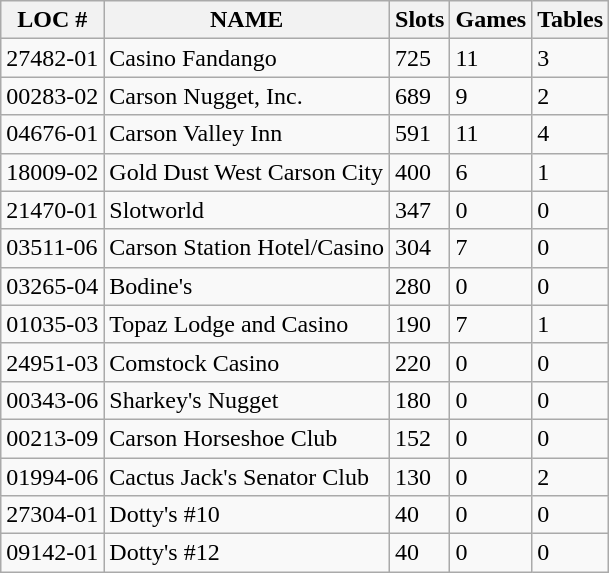<table class="wikitable">
<tr>
<th>LOC #</th>
<th>NAME</th>
<th>Slots</th>
<th>Games</th>
<th>Tables</th>
</tr>
<tr>
<td>27482-01</td>
<td>Casino Fandango</td>
<td>725</td>
<td>11</td>
<td>3</td>
</tr>
<tr>
<td>00283-02</td>
<td>Carson Nugget, Inc.</td>
<td>689</td>
<td>9</td>
<td>2</td>
</tr>
<tr>
<td>04676-01</td>
<td>Carson Valley Inn</td>
<td>591</td>
<td>11</td>
<td>4</td>
</tr>
<tr>
<td>18009-02</td>
<td>Gold Dust West Carson City</td>
<td>400</td>
<td>6</td>
<td>1</td>
</tr>
<tr>
<td>21470-01</td>
<td>Slotworld</td>
<td>347</td>
<td>0</td>
<td>0</td>
</tr>
<tr>
<td>03511-06</td>
<td>Carson Station Hotel/Casino</td>
<td>304</td>
<td>7</td>
<td>0</td>
</tr>
<tr>
<td>03265-04</td>
<td>Bodine's</td>
<td>280</td>
<td>0</td>
<td>0</td>
</tr>
<tr>
<td>01035-03</td>
<td>Topaz Lodge and Casino</td>
<td>190</td>
<td>7</td>
<td>1</td>
</tr>
<tr>
<td>24951-03</td>
<td>Comstock Casino</td>
<td>220</td>
<td>0</td>
<td>0</td>
</tr>
<tr>
<td>00343-06</td>
<td>Sharkey's Nugget</td>
<td>180</td>
<td>0</td>
<td>0</td>
</tr>
<tr>
<td>00213-09</td>
<td>Carson Horseshoe Club</td>
<td>152</td>
<td>0</td>
<td>0</td>
</tr>
<tr>
<td>01994-06</td>
<td>Cactus Jack's Senator Club</td>
<td>130</td>
<td>0</td>
<td>2</td>
</tr>
<tr>
<td>27304-01</td>
<td>Dotty's #10</td>
<td>40</td>
<td>0</td>
<td>0</td>
</tr>
<tr>
<td>09142-01</td>
<td>Dotty's #12</td>
<td>40</td>
<td>0</td>
<td>0</td>
</tr>
</table>
